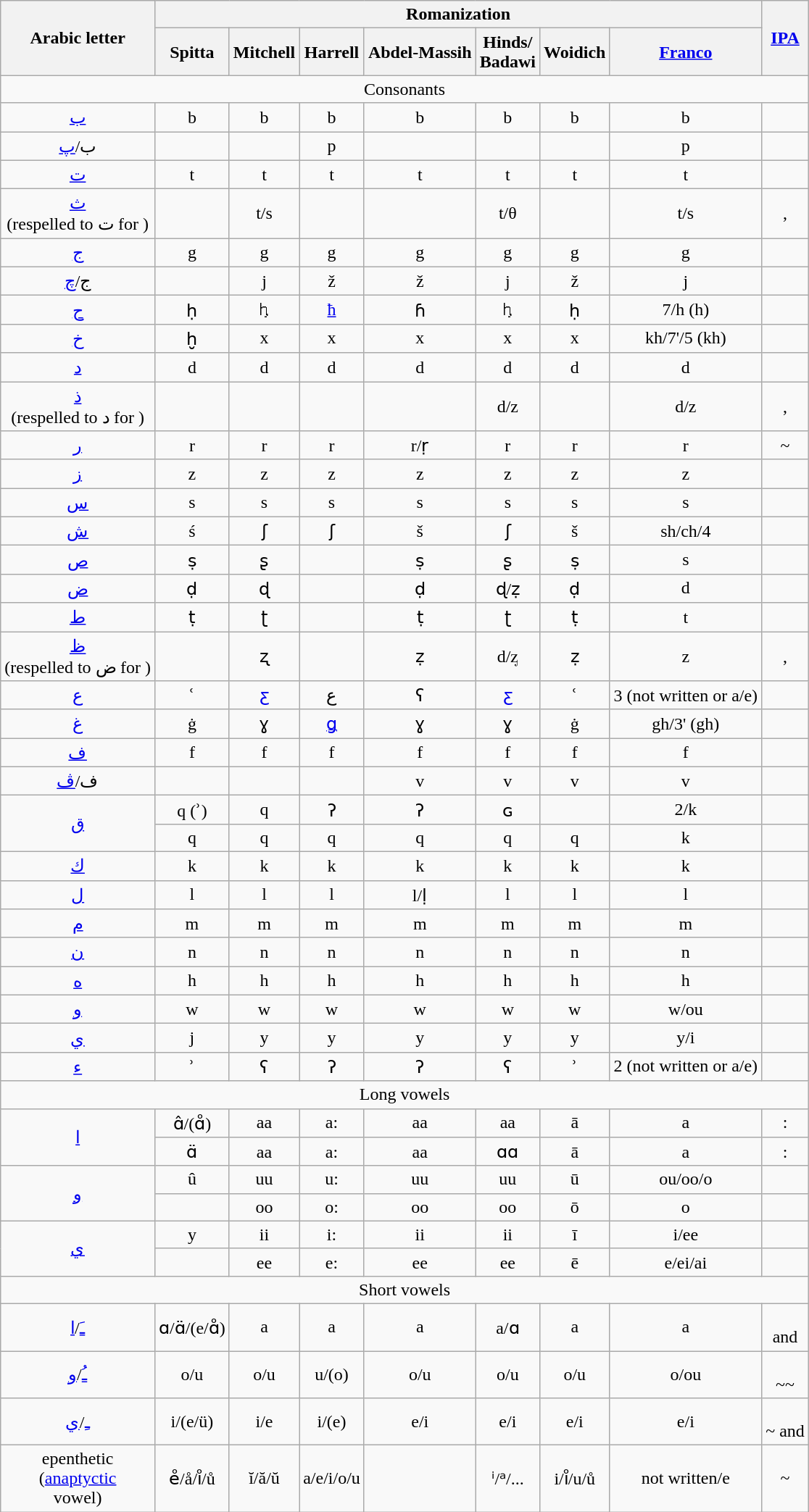<table class="wikitable" style="text-align:center;">
<tr>
<th rowspan="2">Arabic letter</th>
<th colspan="7">Romanization</th>
<th rowspan="2"><a href='#'>IPA</a></th>
</tr>
<tr>
<th>Spitta</th>
<th>Mitchell</th>
<th>Harrell</th>
<th>Abdel-Massih</th>
<th>Hinds/<br>Badawi</th>
<th>Woidich</th>
<th><a href='#'>Franco</a></th>
</tr>
<tr>
<td colspan="9">Consonants</td>
</tr>
<tr>
<td><a href='#'>ب</a></td>
<td>b</td>
<td>b</td>
<td>b</td>
<td>b</td>
<td>b</td>
<td>b</td>
<td>b</td>
<td></td>
</tr>
<tr>
<td>ب/<a href='#'>پ</a></td>
<td></td>
<td></td>
<td>p</td>
<td></td>
<td></td>
<td></td>
<td>p</td>
<td></td>
</tr>
<tr>
<td><a href='#'>ت</a></td>
<td>t</td>
<td>t</td>
<td>t</td>
<td>t</td>
<td>t</td>
<td>t</td>
<td>t</td>
<td></td>
</tr>
<tr>
<td><a href='#'>ث</a><br>(respelled to ت for )</td>
<td></td>
<td>t/s</td>
<td></td>
<td></td>
<td>t/θ</td>
<td></td>
<td>t/s</td>
<td>, </td>
</tr>
<tr>
<td><a href='#'>ج</a></td>
<td>g</td>
<td>g</td>
<td>g</td>
<td>g</td>
<td>g</td>
<td>g</td>
<td>g</td>
<td></td>
</tr>
<tr>
<td>ج/<a href='#'>چ</a></td>
<td></td>
<td>j</td>
<td>ž</td>
<td>ž</td>
<td>j</td>
<td>ž</td>
<td>j</td>
<td></td>
</tr>
<tr>
<td><a href='#'>ح</a></td>
<td>ḥ</td>
<td>ꞕ</td>
<td><a href='#'>ħ</a></td>
<td>ɦ</td>
<td>ꞕ</td>
<td>ḥ</td>
<td>7/h (h)</td>
<td></td>
</tr>
<tr>
<td><a href='#'>خ</a></td>
<td>ḫ</td>
<td>x</td>
<td>x</td>
<td>x</td>
<td>x</td>
<td>x</td>
<td>kh/7'/5 (kh)</td>
<td></td>
</tr>
<tr>
<td><a href='#'>د</a></td>
<td>d</td>
<td>d</td>
<td>d</td>
<td>d</td>
<td>d</td>
<td>d</td>
<td>d</td>
<td></td>
</tr>
<tr>
<td><a href='#'>ذ</a><br>(respelled to د for )</td>
<td></td>
<td></td>
<td></td>
<td></td>
<td>d/z</td>
<td></td>
<td>d/z</td>
<td>, </td>
</tr>
<tr>
<td><a href='#'>ر</a></td>
<td>r</td>
<td>r</td>
<td>r</td>
<td>r/ṛ</td>
<td>r</td>
<td>r</td>
<td>r</td>
<td>~</td>
</tr>
<tr>
<td><a href='#'>ز</a></td>
<td>z</td>
<td>z</td>
<td>z</td>
<td>z</td>
<td>z</td>
<td>z</td>
<td>z</td>
<td></td>
</tr>
<tr>
<td><a href='#'>س</a></td>
<td>s</td>
<td>s</td>
<td>s</td>
<td>s</td>
<td>s</td>
<td>s</td>
<td>s</td>
<td></td>
</tr>
<tr>
<td><a href='#'>ش</a></td>
<td>ś</td>
<td>ʃ</td>
<td>ʃ</td>
<td>š</td>
<td>ʃ</td>
<td>š</td>
<td>sh/ch/4</td>
<td></td>
</tr>
<tr>
<td><a href='#'>ص</a></td>
<td>ṣ</td>
<td>ʂ</td>
<td></td>
<td>ṣ</td>
<td>ʂ</td>
<td>ṣ</td>
<td>s</td>
<td></td>
</tr>
<tr>
<td><a href='#'>ض</a></td>
<td>ḍ</td>
<td>ɖ</td>
<td></td>
<td>ḍ</td>
<td>ɖ/ẓ</td>
<td>ḍ</td>
<td>d</td>
<td></td>
</tr>
<tr>
<td><a href='#'>ط</a></td>
<td>ṭ</td>
<td>ʈ</td>
<td></td>
<td>ṭ</td>
<td>ʈ</td>
<td>ṭ</td>
<td>t</td>
<td></td>
</tr>
<tr>
<td><a href='#'>ظ</a><br>(respelled to ض for )</td>
<td></td>
<td>ʐ</td>
<td></td>
<td>ẓ</td>
<td>d/ᶎ</td>
<td>ẓ</td>
<td>z</td>
<td>, </td>
</tr>
<tr>
<td><a href='#'>ع</a></td>
<td>ʿ</td>
<td><a href='#'>ƹ</a></td>
<td><span>ع</span></td>
<td>ʕ</td>
<td><a href='#'>ƹ</a></td>
<td>ʿ</td>
<td>3 (not written or a/e)</td>
<td></td>
</tr>
<tr>
<td><a href='#'>غ</a></td>
<td>ġ</td>
<td>ɣ</td>
<td><a href='#'>ǥ</a></td>
<td>ɣ</td>
<td>ɣ</td>
<td>ġ</td>
<td>gh/3' (gh)</td>
<td></td>
</tr>
<tr>
<td><a href='#'>ف</a></td>
<td>f</td>
<td>f</td>
<td>f</td>
<td>f</td>
<td>f</td>
<td>f</td>
<td>f</td>
<td></td>
</tr>
<tr>
<td>ف/<a href='#'>ڤ</a></td>
<td></td>
<td></td>
<td></td>
<td>v</td>
<td>v</td>
<td>v</td>
<td>v</td>
<td></td>
</tr>
<tr>
<td rowspan="2"><a href='#'>ق</a></td>
<td>q (ʾ)</td>
<td>q</td>
<td>ʔ</td>
<td>ʔ</td>
<td>ɢ</td>
<td></td>
<td>2/k</td>
<td></td>
</tr>
<tr>
<td>q</td>
<td>q</td>
<td>q</td>
<td>q</td>
<td>q</td>
<td>q</td>
<td>k</td>
<td></td>
</tr>
<tr>
<td><a href='#'>ك</a></td>
<td>k</td>
<td>k</td>
<td>k</td>
<td>k</td>
<td>k</td>
<td>k</td>
<td>k</td>
<td></td>
</tr>
<tr>
<td><a href='#'>ل</a></td>
<td>l</td>
<td>l</td>
<td>l</td>
<td>l/ḷ</td>
<td>l</td>
<td>l</td>
<td>l</td>
<td></td>
</tr>
<tr>
<td><a href='#'>م</a></td>
<td>m</td>
<td>m</td>
<td>m</td>
<td>m</td>
<td>m</td>
<td>m</td>
<td>m</td>
<td></td>
</tr>
<tr>
<td><a href='#'>ن</a></td>
<td>n</td>
<td>n</td>
<td>n</td>
<td>n</td>
<td>n</td>
<td>n</td>
<td>n</td>
<td></td>
</tr>
<tr>
<td><a href='#'>ه</a></td>
<td>h</td>
<td>h</td>
<td>h</td>
<td>h</td>
<td>h</td>
<td>h</td>
<td>h</td>
<td></td>
</tr>
<tr>
<td><a href='#'>و</a></td>
<td>w</td>
<td>w</td>
<td>w</td>
<td>w</td>
<td>w</td>
<td>w</td>
<td>w/ou</td>
<td></td>
</tr>
<tr>
<td><a href='#'>ي</a></td>
<td>j</td>
<td>y</td>
<td>y</td>
<td>y</td>
<td>y</td>
<td>y</td>
<td>y/i</td>
<td></td>
</tr>
<tr>
<td><a href='#'>ء</a></td>
<td>ʾ</td>
<td>ʕ</td>
<td>ʔ</td>
<td>ʔ</td>
<td>ʕ</td>
<td>ʾ</td>
<td>2 (not written or a/e)</td>
<td></td>
</tr>
<tr>
<td colspan="9">Long vowels</td>
</tr>
<tr>
<td rowspan="2"><a href='#'>ا</a></td>
<td>ɑ̂/(ɑ̊)</td>
<td>aa</td>
<td>a:</td>
<td>aa</td>
<td>aa</td>
<td>ā</td>
<td>a</td>
<td>: </td>
</tr>
<tr>
<td>ɑ̈</td>
<td>aa</td>
<td>a:</td>
<td>aa</td>
<td>ɑɑ</td>
<td>ā</td>
<td>a</td>
<td>: </td>
</tr>
<tr>
<td rowspan="2"><a href='#'>و</a></td>
<td>û</td>
<td>uu</td>
<td>u:</td>
<td>uu</td>
<td>uu</td>
<td>ū</td>
<td>ou/oo/o</td>
<td></td>
</tr>
<tr>
<td></td>
<td>oo</td>
<td>o:</td>
<td>oo</td>
<td>oo</td>
<td>ō</td>
<td>o</td>
<td></td>
</tr>
<tr>
<td rowspan="2"><a href='#'>ي</a></td>
<td>y</td>
<td>ii</td>
<td>i:</td>
<td>ii</td>
<td>ii</td>
<td>ī</td>
<td>i/ee</td>
<td></td>
</tr>
<tr>
<td></td>
<td>ee</td>
<td>e:</td>
<td>ee</td>
<td>ee</td>
<td>ē</td>
<td>e/ei/ai</td>
<td></td>
</tr>
<tr>
<td colspan="9">Short vowels</td>
</tr>
<tr>
<td><a href='#'>ـَ</a>/<a href='#'>ا</a></td>
<td>ɑ/ɑ̈/(e/ɑ̊)</td>
<td>a</td>
<td>a</td>
<td>a</td>
<td>a/ɑ</td>
<td>a</td>
<td>a</td>
<td><br> and </td>
</tr>
<tr>
<td><a href='#'>ـُ</a>/<a href='#'>و</a></td>
<td>o/u</td>
<td>o/u</td>
<td>u/(o)</td>
<td>o/u</td>
<td>o/u</td>
<td>o/u</td>
<td>o/ou</td>
<td><br>~~</td>
</tr>
<tr>
<td><a href='#'>ـِ</a>/<a href='#'>ي</a></td>
<td>i/(e/ü)</td>
<td>i/e</td>
<td>i/(e)</td>
<td>e/i</td>
<td>e/i</td>
<td>e/i</td>
<td>e/i</td>
<td><br>~ and </td>
</tr>
<tr>
<td>epenthetic<br>(<a href='#'>anaptyctic</a><br>vowel)</td>
<td>e̊/å/i̊/ů</td>
<td>ĭ/ă/ŭ</td>
<td>a/e/i/o/u</td>
<td></td>
<td>ⁱ/ᵃ/...</td>
<td>i/i̊/u/ů</td>
<td>not written/e</td>
<td>~</td>
</tr>
</table>
